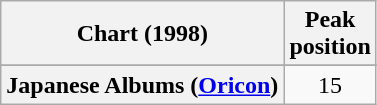<table class="wikitable plainrowheaders">
<tr>
<th scope="col">Chart (1998)</th>
<th scope="col">Peak<br>position</th>
</tr>
<tr>
</tr>
<tr>
<th scope="row">Japanese Albums (<a href='#'>Oricon</a>)</th>
<td align="center">15</td>
</tr>
</table>
